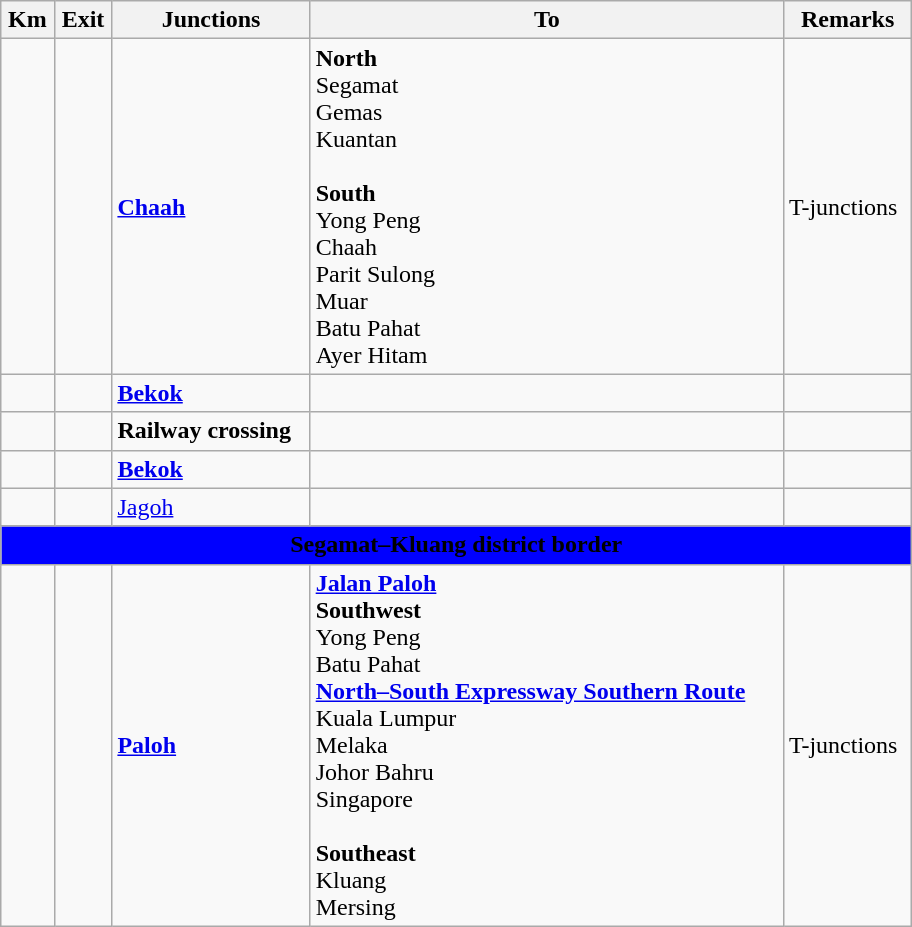<table class="wikitable">
<tr>
<th>Km</th>
<th>Exit</th>
<th>Junctions</th>
<th>To</th>
<th>Remarks</th>
</tr>
<tr>
<td></td>
<td></td>
<td><strong><a href='#'>Chaah</a></strong></td>
<td><strong>North</strong><br> Segamat<br> Gemas<br> Kuantan<br><br><strong>South</strong><br> Yong Peng<br> Chaah<br> Parit Sulong<br>  Muar<br> Batu Pahat<br> Ayer Hitam</td>
<td>T-junctions</td>
</tr>
<tr>
<td></td>
<td></td>
<td><strong><a href='#'>Bekok</a></strong></td>
<td></td>
<td></td>
</tr>
<tr>
<td></td>
<td></td>
<td><strong>Railway crossing</strong></td>
<td></td>
<td></td>
</tr>
<tr>
<td></td>
<td></td>
<td><strong><a href='#'>Bekok</a></strong></td>
<td></td>
<td></td>
</tr>
<tr>
<td></td>
<td></td>
<td><a href='#'>Jagoh</a></td>
<td></td>
<td></td>
</tr>
<tr>
<td colspan="6"  style="width:600px; text-align:center; background:blue;"><strong><span>Segamat–Kluang district border</span></strong></td>
</tr>
<tr>
<td></td>
<td></td>
<td><strong><a href='#'>Paloh</a></strong></td>
<td><strong><a href='#'>Jalan Paloh</a></strong><br><strong>Southwest</strong><br>Yong Peng<br>Batu Pahat<br>  <strong><a href='#'>North–South Expressway Southern Route</a></strong><br>Kuala Lumpur<br>Melaka<br>Johor Bahru<br>Singapore<br><br><strong>Southeast</strong><br>Kluang<br>Mersing</td>
<td>T-junctions</td>
</tr>
</table>
